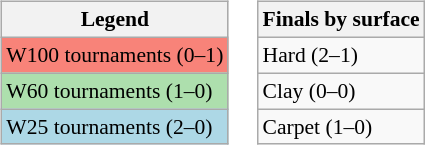<table>
<tr valign=top>
<td><br><table class="wikitable" style="font-size:90%">
<tr>
<th>Legend</th>
</tr>
<tr style="background:#f88379;">
<td>W100 tournaments (0–1)</td>
</tr>
<tr style="background:#addfad;">
<td>W60 tournaments (1–0)</td>
</tr>
<tr style="background:lightblue;">
<td>W25 tournaments (2–0)</td>
</tr>
</table>
</td>
<td><br><table class="wikitable" style="font-size:90%">
<tr>
<th>Finals by surface</th>
</tr>
<tr>
<td>Hard (2–1)</td>
</tr>
<tr>
<td>Clay (0–0)</td>
</tr>
<tr>
<td>Carpet (1–0)</td>
</tr>
</table>
</td>
</tr>
</table>
